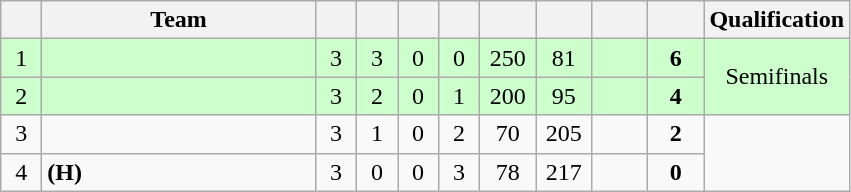<table class=wikitable style="text-align:center">
<tr>
<th width=20 abbr=Position></th>
<th width=175>Team</th>
<th width=20 abbr=Played></th>
<th width=20 abbr=Won></th>
<th width=20 abbr=Drawn></th>
<th width=20 abbr=Lost></th>
<th width=30 abbr=Goal For></th>
<th width=30 abbr=Goal Against></th>
<th width=30 abbr=Percentage></th>
<th width=30 abbr=Points></th>
<th width=55 abbr=>Qualification</th>
</tr>
<tr bgcolor=#CCFFCC>
<td>1</td>
<td align=left></td>
<td>3</td>
<td>3</td>
<td>0</td>
<td>0</td>
<td>250</td>
<td>81</td>
<td></td>
<td><strong>6</strong></td>
<td rowspan=2>Semifinals</td>
</tr>
<tr bgcolor=#CCFFCC>
<td>2</td>
<td align=left></td>
<td>3</td>
<td>2</td>
<td>0</td>
<td>1</td>
<td>200</td>
<td>95</td>
<td></td>
<td><strong>4</strong></td>
</tr>
<tr>
<td>3</td>
<td align=left></td>
<td>3</td>
<td>1</td>
<td>0</td>
<td>2</td>
<td>70</td>
<td>205</td>
<td></td>
<td><strong>2</strong></td>
</tr>
<tr>
<td>4</td>
<td align=left> <strong>(H)</strong></td>
<td>3</td>
<td>0</td>
<td>0</td>
<td>3</td>
<td>78</td>
<td>217</td>
<td></td>
<td><strong>0</strong></td>
</tr>
</table>
